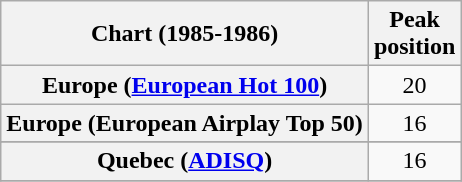<table class="wikitable sortable plainrowheaders" style="text-align:center">
<tr>
<th>Chart (1985-1986)</th>
<th>Peak<br>position</th>
</tr>
<tr>
<th scope="row">Europe (<a href='#'>European Hot 100</a>)</th>
<td align="center">20</td>
</tr>
<tr>
<th scope="row">Europe (European Airplay Top 50)</th>
<td style="text-align:center;">16</td>
</tr>
<tr>
</tr>
<tr>
<th scope="row">Quebec (<a href='#'>ADISQ</a>)</th>
<td align="center">16</td>
</tr>
<tr>
</tr>
</table>
